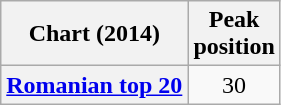<table class="wikitable plainrowheaders" style="text-align:center">
<tr>
<th>Chart (2014)</th>
<th>Peak<br>position</th>
</tr>
<tr>
<th scope="row"><a href='#'>Romanian top 20</a></th>
<td>30</td>
</tr>
</table>
